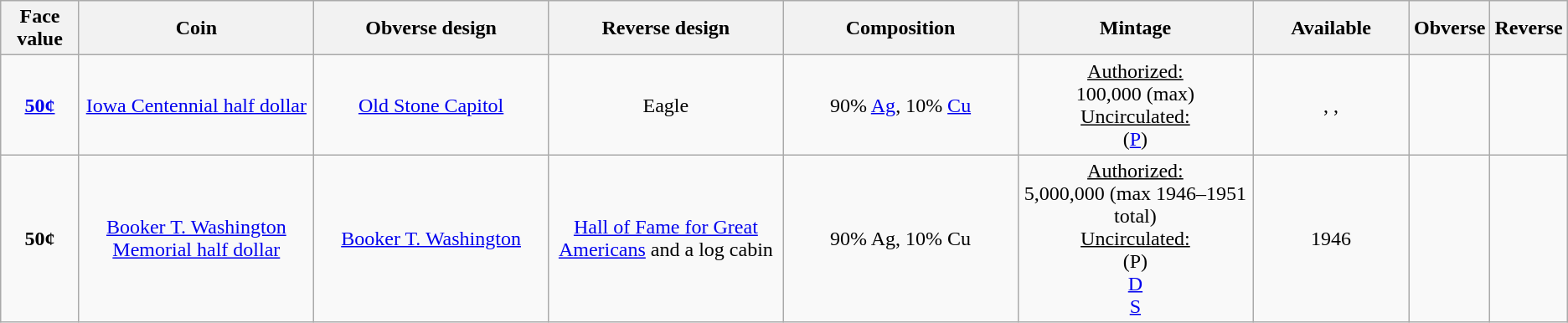<table class="wikitable">
<tr>
<th width="5%">Face value</th>
<th width="15%">Coin</th>
<th width="15%">Obverse design</th>
<th width="15%">Reverse design</th>
<th width="15%">Composition</th>
<th width="15%">Mintage</th>
<th width="10%">Available</th>
<th>Obverse</th>
<th>Reverse</th>
</tr>
<tr>
<td align="center"><strong><a href='#'>50¢</a></strong></td>
<td align="center"><a href='#'>Iowa Centennial half dollar</a></td>
<td align="center"><a href='#'>Old Stone Capitol</a></td>
<td align="center">Eagle</td>
<td align="center">90% <a href='#'>Ag</a>, 10% <a href='#'>Cu</a></td>
<td align="center"><u>Authorized:</u><br>100,000 (max)<br><u>Uncirculated:</u><br> (<a href='#'>P</a>)</td>
<td align="center">, , </td>
<td></td>
<td></td>
</tr>
<tr>
<td align="center"><strong>50¢</strong></td>
<td align="center"><a href='#'>Booker T. Washington Memorial half dollar</a></td>
<td align="center"><a href='#'>Booker T. Washington</a></td>
<td align="center"><a href='#'>Hall of Fame for Great Americans</a> and a log cabin</td>
<td align="center">90% Ag, 10% Cu</td>
<td align="center"><u>Authorized:</u><br>5,000,000 (max 1946–1951 total)<br><u>Uncirculated:</u><br> (P) <br>  <a href='#'>D</a> <br>  <a href='#'>S</a></td>
<td align="center">1946</td>
<td></td>
<td></td>
</tr>
</table>
